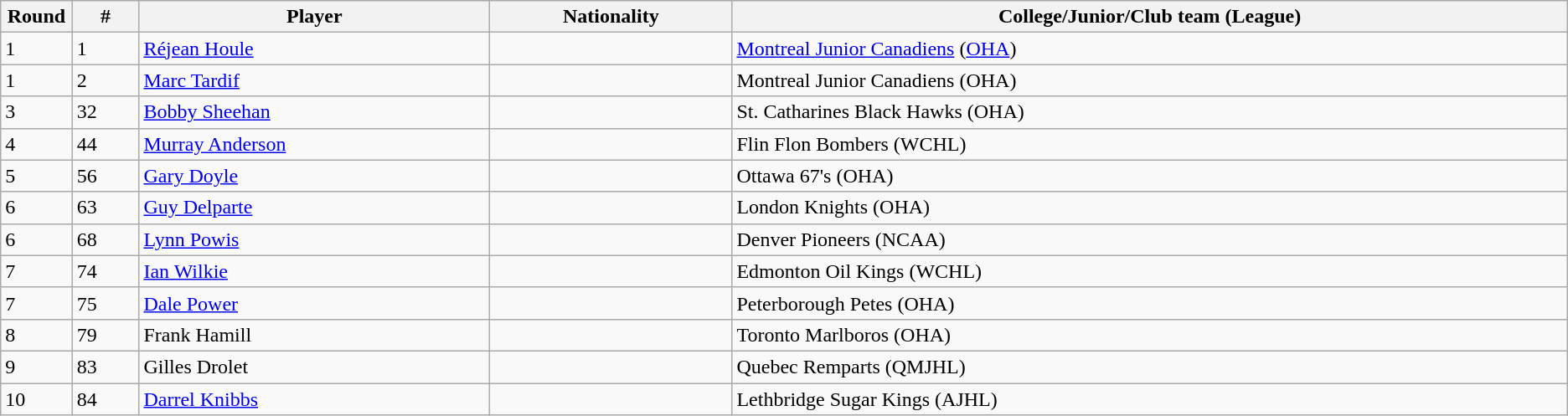<table class="wikitable">
<tr>
<th bgcolor="#DDDDFF" width="4.0%">Round</th>
<th bgcolor="#DDDDFF" width="4.0%">#</th>
<th bgcolor="#DDDDFF" width="21.0%">Player</th>
<th bgcolor="#DDDDFF" width="14.5%">Nationality</th>
<th bgcolor="#DDDDFF" width="50.0%">College/Junior/Club team (League)</th>
</tr>
<tr>
<td>1</td>
<td>1</td>
<td><a href='#'>Réjean Houle</a></td>
<td></td>
<td><a href='#'>Montreal Junior Canadiens</a> (<a href='#'>OHA</a>)</td>
</tr>
<tr>
<td>1</td>
<td>2</td>
<td><a href='#'>Marc Tardif</a></td>
<td></td>
<td>Montreal Junior Canadiens (OHA)</td>
</tr>
<tr>
<td>3</td>
<td>32</td>
<td><a href='#'>Bobby Sheehan</a></td>
<td></td>
<td>St. Catharines Black Hawks (OHA)</td>
</tr>
<tr>
<td>4</td>
<td>44</td>
<td><a href='#'>Murray Anderson</a></td>
<td></td>
<td>Flin Flon Bombers (WCHL)</td>
</tr>
<tr>
<td>5</td>
<td>56</td>
<td><a href='#'>Gary Doyle</a></td>
<td></td>
<td>Ottawa 67's (OHA)</td>
</tr>
<tr>
<td>6</td>
<td>63</td>
<td><a href='#'>Guy Delparte</a></td>
<td></td>
<td>London Knights (OHA)</td>
</tr>
<tr>
<td>6</td>
<td>68</td>
<td><a href='#'>Lynn Powis</a></td>
<td></td>
<td>Denver Pioneers (NCAA)</td>
</tr>
<tr>
<td>7</td>
<td>74</td>
<td><a href='#'>Ian Wilkie</a></td>
<td></td>
<td>Edmonton Oil Kings (WCHL)</td>
</tr>
<tr>
<td>7</td>
<td>75</td>
<td><a href='#'>Dale Power</a></td>
<td></td>
<td>Peterborough Petes (OHA)</td>
</tr>
<tr>
<td>8</td>
<td>79</td>
<td>Frank Hamill</td>
<td></td>
<td>Toronto Marlboros (OHA)</td>
</tr>
<tr>
<td>9</td>
<td>83</td>
<td>Gilles Drolet</td>
<td></td>
<td>Quebec Remparts (QMJHL)</td>
</tr>
<tr>
<td>10</td>
<td>84</td>
<td><a href='#'>Darrel Knibbs</a></td>
<td></td>
<td>Lethbridge Sugar Kings (AJHL)</td>
</tr>
</table>
